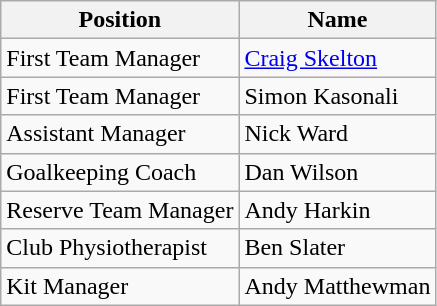<table class=wikitable>
<tr>
<th>Position</th>
<th>Name</th>
</tr>
<tr>
<td>First Team Manager</td>
<td> <a href='#'>Craig Skelton</a></td>
</tr>
<tr>
<td>First Team Manager</td>
<td> Simon Kasonali</td>
</tr>
<tr>
<td>Assistant Manager</td>
<td> Nick Ward</td>
</tr>
<tr>
<td>Goalkeeping Coach</td>
<td> Dan Wilson</td>
</tr>
<tr>
<td>Reserve Team Manager</td>
<td> Andy Harkin</td>
</tr>
<tr>
<td>Club Physiotherapist</td>
<td> Ben Slater</td>
</tr>
<tr>
<td>Kit Manager</td>
<td> Andy Matthewman</td>
</tr>
</table>
